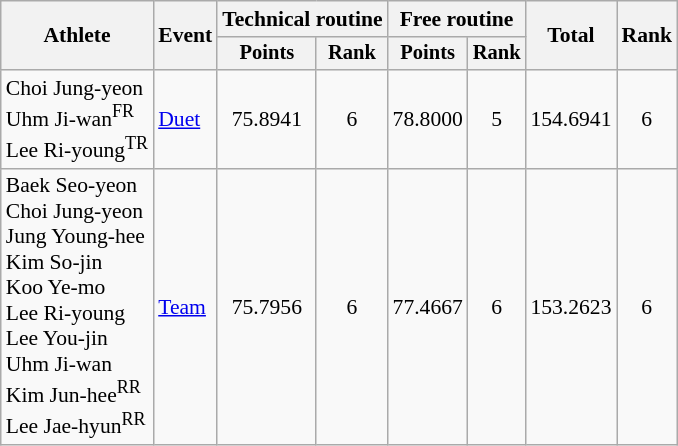<table class=wikitable style=font-size:90%;text-align:center>
<tr>
<th rowspan="2">Athlete</th>
<th rowspan="2">Event</th>
<th colspan="2">Technical routine</th>
<th colspan="2">Free routine</th>
<th rowspan="2">Total</th>
<th rowspan="2">Rank</th>
</tr>
<tr style="font-size:95%">
<th>Points</th>
<th>Rank</th>
<th>Points</th>
<th>Rank</th>
</tr>
<tr>
<td align=left>Choi Jung-yeon<br>Uhm Ji-wan<sup>FR</sup><br>Lee Ri-young<sup>TR</sup></td>
<td align=left><a href='#'>Duet</a></td>
<td>75.8941</td>
<td>6</td>
<td>78.8000</td>
<td>5</td>
<td>154.6941</td>
<td>6</td>
</tr>
<tr>
<td align=left>Baek Seo-yeon<br>Choi Jung-yeon<br>Jung Young-hee<br>Kim So-jin<br>Koo Ye-mo<br>Lee Ri-young<br>Lee You-jin<br>Uhm Ji-wan<br>Kim Jun-hee<sup>RR</sup><br>Lee Jae-hyun<sup>RR</sup></td>
<td align=left><a href='#'>Team</a></td>
<td>75.7956</td>
<td>6</td>
<td>77.4667</td>
<td>6</td>
<td>153.2623</td>
<td>6</td>
</tr>
</table>
